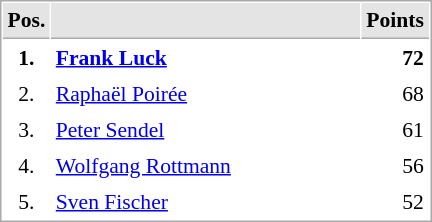<table cellspacing="1" cellpadding="3" style="border:1px solid #AAAAAA;font-size:90%">
<tr bgcolor="#E4E4E4">
<th style="border-bottom:1px solid #AAAAAA" width=10>Pos.</th>
<th style="border-bottom:1px solid #AAAAAA" width=200></th>
<th style="border-bottom:1px solid #AAAAAA" width=20>Points</th>
</tr>
<tr>
<td align="center"><strong>1.</strong></td>
<td> <strong><a href='#'>Frank Luck</a></strong></td>
<td align="right"><strong>72</strong></td>
</tr>
<tr>
<td align="center">2.</td>
<td> <a href='#'>Raphaël Poirée</a></td>
<td align="right">68</td>
</tr>
<tr>
<td align="center">3.</td>
<td> <a href='#'>Peter Sendel</a></td>
<td align="right">61</td>
</tr>
<tr>
<td align="center">4.</td>
<td> <a href='#'>Wolfgang Rottmann</a></td>
<td align="right">56</td>
</tr>
<tr>
<td align="center">5.</td>
<td> <a href='#'>Sven Fischer</a></td>
<td align="right">52</td>
</tr>
</table>
